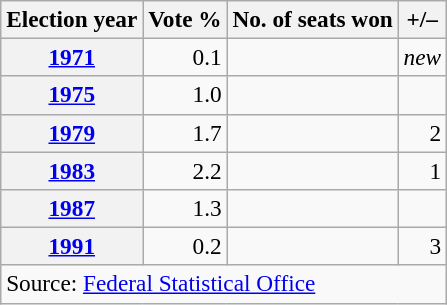<table class="wikitable" style="font-size:97%; text-align:right;">
<tr>
<th>Election year</th>
<th>Vote %</th>
<th>No. of seats won</th>
<th>+/–</th>
</tr>
<tr>
<th><a href='#'>1971</a></th>
<td>0.1</td>
<td></td>
<td><em>new</em></td>
</tr>
<tr>
<th><a href='#'>1975</a></th>
<td>1.0</td>
<td></td>
<td></td>
</tr>
<tr>
<th><a href='#'>1979</a></th>
<td>1.7</td>
<td></td>
<td> 2</td>
</tr>
<tr>
<th><a href='#'>1983</a></th>
<td>2.2</td>
<td></td>
<td> 1</td>
</tr>
<tr>
<th><a href='#'>1987</a></th>
<td>1.3</td>
<td></td>
<td></td>
</tr>
<tr>
<th><a href='#'>1991</a></th>
<td>0.2</td>
<td></td>
<td> 3</td>
</tr>
<tr>
<td align=left colspan=4>Source: <a href='#'>Federal Statistical Office</a></td>
</tr>
</table>
